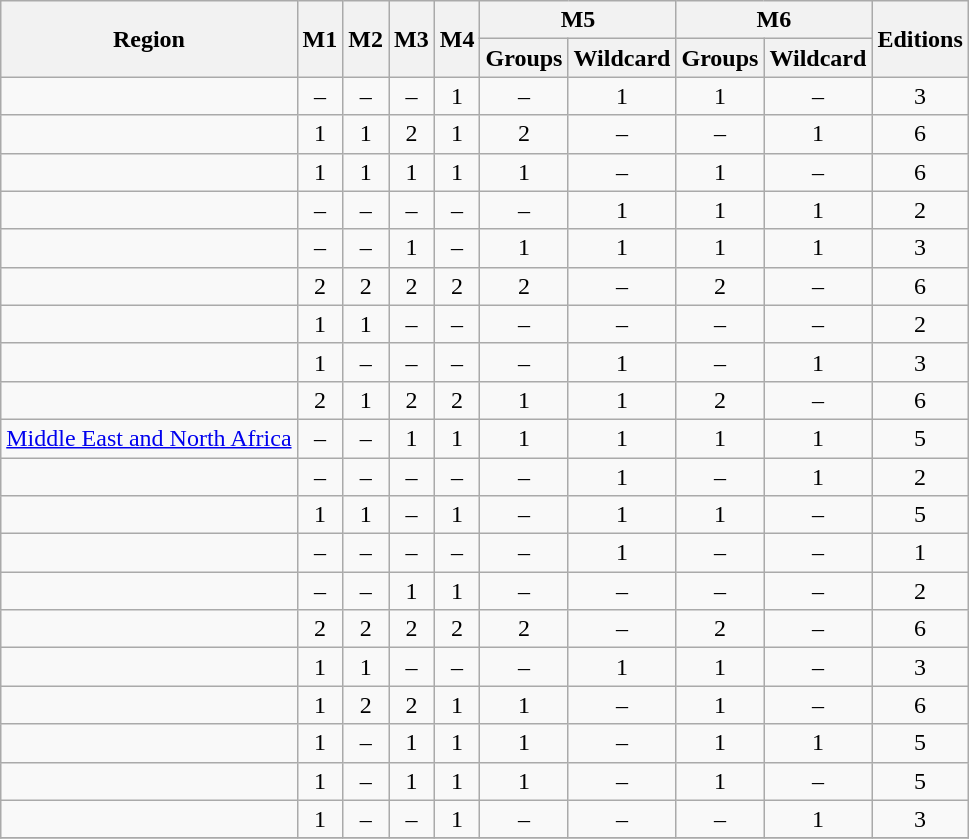<table class="wikitable sortable" style="text-align:center">
<tr>
<th rowspan="2">Region</th>
<th rowspan="2">M1</th>
<th rowspan="2">M2</th>
<th rowspan="2">M3</th>
<th rowspan="2">M4</th>
<th colspan="2">M5</th>
<th colspan="2">M6</th>
<th rowspan="2">Editions</th>
</tr>
<tr>
<th>Groups</th>
<th>Wildcard</th>
<th>Groups</th>
<th>Wildcard</th>
</tr>
<tr>
<td align="left"></td>
<td>–</td>
<td>–</td>
<td>–</td>
<td>1</td>
<td>–</td>
<td>1</td>
<td>1</td>
<td>–</td>
<td>3</td>
</tr>
<tr>
<td align="left"></td>
<td>1</td>
<td>1</td>
<td>2</td>
<td>1</td>
<td>2</td>
<td>–</td>
<td>–</td>
<td>1</td>
<td>6</td>
</tr>
<tr>
<td align="left"></td>
<td>1</td>
<td>1</td>
<td>1</td>
<td>1</td>
<td>1</td>
<td>–</td>
<td>1</td>
<td>–</td>
<td>6</td>
</tr>
<tr>
<td align="left"></td>
<td>–</td>
<td>–</td>
<td>–</td>
<td>–</td>
<td>–</td>
<td>1</td>
<td>1</td>
<td>1</td>
<td>2</td>
</tr>
<tr>
<td align="left"></td>
<td>–</td>
<td>–</td>
<td>1</td>
<td>–</td>
<td>1</td>
<td>1</td>
<td>1</td>
<td>1</td>
<td>3</td>
</tr>
<tr>
<td align="left"></td>
<td>2</td>
<td>2</td>
<td>2</td>
<td>2</td>
<td>2</td>
<td>–</td>
<td>2</td>
<td>–</td>
<td>6</td>
</tr>
<tr>
<td align="left"></td>
<td>1</td>
<td>1</td>
<td>–</td>
<td>–</td>
<td>–</td>
<td>–</td>
<td>–</td>
<td>–</td>
<td>2</td>
</tr>
<tr>
<td align="left"></td>
<td>1</td>
<td>–</td>
<td>–</td>
<td>–</td>
<td>–</td>
<td>1</td>
<td>–</td>
<td>1</td>
<td>3</td>
</tr>
<tr>
<td align="left"></td>
<td>2</td>
<td>1</td>
<td>2</td>
<td>2</td>
<td>1</td>
<td>1</td>
<td>2</td>
<td>–</td>
<td>6</td>
</tr>
<tr>
<td align="left"> <a href='#'>Middle East and North Africa</a></td>
<td>–</td>
<td>–</td>
<td>1</td>
<td>1</td>
<td>1</td>
<td>1</td>
<td>1</td>
<td>1</td>
<td>5</td>
</tr>
<tr>
<td align="left"></td>
<td>–</td>
<td>–</td>
<td>–</td>
<td>–</td>
<td>–</td>
<td>1</td>
<td>–</td>
<td>1</td>
<td>2</td>
</tr>
<tr>
<td align="left"></td>
<td>1</td>
<td>1</td>
<td>–</td>
<td>1</td>
<td>–</td>
<td>1</td>
<td>1</td>
<td>–</td>
<td>5</td>
</tr>
<tr>
<td align="left"></td>
<td>–</td>
<td>–</td>
<td>–</td>
<td>–</td>
<td>–</td>
<td>1</td>
<td>–</td>
<td>–</td>
<td>1</td>
</tr>
<tr>
<td align="left"></td>
<td>–</td>
<td>–</td>
<td>1</td>
<td>1</td>
<td>–</td>
<td>–</td>
<td>–</td>
<td>–</td>
<td>2</td>
</tr>
<tr>
<td align="left"></td>
<td>2</td>
<td>2</td>
<td>2</td>
<td>2</td>
<td>2</td>
<td>–</td>
<td>2</td>
<td>–</td>
<td>6</td>
</tr>
<tr>
<td align="left"></td>
<td>1</td>
<td>1</td>
<td>–</td>
<td>–</td>
<td>–</td>
<td>1</td>
<td>1</td>
<td>–</td>
<td>3</td>
</tr>
<tr>
<td align="left"></td>
<td>1</td>
<td>2</td>
<td>2</td>
<td>1</td>
<td>1</td>
<td>–</td>
<td>1</td>
<td>–</td>
<td>6</td>
</tr>
<tr>
<td align="left"></td>
<td>1</td>
<td>–</td>
<td>1</td>
<td>1</td>
<td>1</td>
<td>–</td>
<td>1</td>
<td>1</td>
<td>5</td>
</tr>
<tr>
<td align="left"></td>
<td>1</td>
<td>–</td>
<td>1</td>
<td>1</td>
<td>1</td>
<td>–</td>
<td>1</td>
<td>–</td>
<td>5</td>
</tr>
<tr>
<td align="left"></td>
<td>1</td>
<td>–</td>
<td>–</td>
<td>1</td>
<td>–</td>
<td>–</td>
<td>–</td>
<td>1</td>
<td>3</td>
</tr>
<tr>
</tr>
</table>
